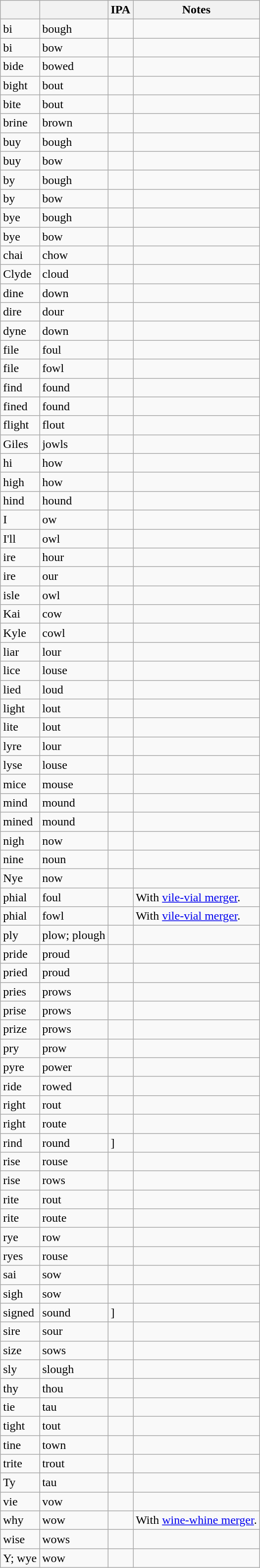<table class="wikitable sortable mw-collapsible mw-collapsed">
<tr>
<th></th>
<th></th>
<th>IPA</th>
<th>Notes</th>
</tr>
<tr>
<td>bi</td>
<td>bough</td>
<td></td>
<td></td>
</tr>
<tr>
<td>bi</td>
<td>bow</td>
<td></td>
<td></td>
</tr>
<tr>
<td>bide</td>
<td>bowed</td>
<td></td>
<td></td>
</tr>
<tr>
<td>bight</td>
<td>bout</td>
<td></td>
<td></td>
</tr>
<tr>
<td>bite</td>
<td>bout</td>
<td></td>
<td></td>
</tr>
<tr>
<td>brine</td>
<td>brown</td>
<td></td>
<td></td>
</tr>
<tr>
<td>buy</td>
<td>bough</td>
<td></td>
</tr>
<tr>
<td>buy</td>
<td>bow</td>
<td></td>
<td></td>
</tr>
<tr>
<td>by</td>
<td>bough</td>
<td></td>
<td></td>
</tr>
<tr>
<td>by</td>
<td>bow</td>
<td></td>
<td></td>
</tr>
<tr>
<td>bye</td>
<td>bough</td>
<td></td>
<td></td>
</tr>
<tr>
<td>bye</td>
<td>bow</td>
<td></td>
<td></td>
</tr>
<tr>
<td>chai</td>
<td>chow</td>
<td></td>
<td></td>
</tr>
<tr>
<td>Clyde</td>
<td>cloud</td>
<td></td>
<td></td>
</tr>
<tr>
<td>dine</td>
<td>down</td>
<td></td>
<td></td>
</tr>
<tr>
<td>dire</td>
<td>dour</td>
<td></td>
<td></td>
</tr>
<tr>
<td>dyne</td>
<td>down</td>
<td></td>
<td></td>
</tr>
<tr>
<td>file</td>
<td>foul</td>
<td></td>
<td></td>
</tr>
<tr>
<td>file</td>
<td>fowl</td>
<td></td>
<td></td>
</tr>
<tr>
<td>find</td>
<td>found</td>
<td></td>
<td></td>
</tr>
<tr>
<td>fined</td>
<td>found</td>
<td></td>
<td></td>
</tr>
<tr>
<td>flight</td>
<td>flout</td>
<td></td>
<td></td>
</tr>
<tr>
<td>Giles</td>
<td>jowls</td>
<td></td>
<td></td>
</tr>
<tr>
<td>hi</td>
<td>how</td>
<td></td>
<td></td>
</tr>
<tr>
<td>high</td>
<td>how</td>
<td></td>
<td></td>
</tr>
<tr>
<td>hind</td>
<td>hound</td>
<td></td>
<td></td>
</tr>
<tr>
<td>I</td>
<td>ow</td>
<td></td>
<td></td>
</tr>
<tr>
<td>I'll</td>
<td>owl</td>
<td></td>
<td></td>
</tr>
<tr>
<td>ire</td>
<td>hour</td>
<td></td>
<td></td>
</tr>
<tr>
<td>ire</td>
<td>our</td>
<td></td>
<td></td>
</tr>
<tr>
<td>isle</td>
<td>owl</td>
<td></td>
<td></td>
</tr>
<tr>
<td>Kai</td>
<td>cow</td>
<td></td>
<td></td>
</tr>
<tr>
<td>Kyle</td>
<td>cowl</td>
<td></td>
<td></td>
</tr>
<tr>
<td>liar</td>
<td>lour</td>
<td></td>
<td></td>
</tr>
<tr>
<td>lice</td>
<td>louse</td>
<td></td>
<td></td>
</tr>
<tr>
<td>lied</td>
<td>loud</td>
<td></td>
<td></td>
</tr>
<tr>
<td>light</td>
<td>lout</td>
<td></td>
<td></td>
</tr>
<tr>
<td>lite</td>
<td>lout</td>
<td></td>
<td></td>
</tr>
<tr>
<td>lyre</td>
<td>lour</td>
<td></td>
<td></td>
</tr>
<tr>
<td>lyse</td>
<td>louse</td>
<td></td>
<td></td>
</tr>
<tr>
<td>mice</td>
<td>mouse</td>
<td></td>
<td></td>
</tr>
<tr>
<td>mind</td>
<td>mound</td>
<td></td>
<td></td>
</tr>
<tr>
<td>mined</td>
<td>mound</td>
<td></td>
<td></td>
</tr>
<tr>
<td>nigh</td>
<td>now</td>
<td></td>
<td></td>
</tr>
<tr>
<td>nine</td>
<td>noun</td>
<td></td>
<td></td>
</tr>
<tr>
<td>Nye</td>
<td>now</td>
<td></td>
<td></td>
</tr>
<tr>
<td>phial</td>
<td>foul</td>
<td></td>
<td>With <a href='#'>vile-vial merger</a>.</td>
</tr>
<tr>
<td>phial</td>
<td>fowl</td>
<td></td>
<td>With <a href='#'>vile-vial merger</a>.</td>
</tr>
<tr>
<td>ply</td>
<td>plow; plough</td>
<td></td>
<td></td>
</tr>
<tr>
<td>pride</td>
<td>proud</td>
<td></td>
<td></td>
</tr>
<tr>
<td>pried</td>
<td>proud</td>
<td></td>
</tr>
<tr>
<td>pries</td>
<td>prows</td>
<td></td>
<td></td>
</tr>
<tr>
<td>prise</td>
<td>prows</td>
<td></td>
<td></td>
</tr>
<tr>
<td>prize</td>
<td>prows</td>
<td></td>
<td></td>
</tr>
<tr>
<td>pry</td>
<td>prow</td>
<td></td>
<td></td>
</tr>
<tr>
<td>pyre</td>
<td>power</td>
<td></td>
<td></td>
</tr>
<tr>
<td>ride</td>
<td>rowed</td>
<td></td>
<td></td>
</tr>
<tr>
<td>right</td>
<td>rout</td>
<td></td>
<td></td>
</tr>
<tr>
<td>right</td>
<td>route</td>
<td></td>
<td></td>
</tr>
<tr>
<td>rind</td>
<td>round</td>
<td>]</td>
<td></td>
</tr>
<tr>
<td>rise</td>
<td>rouse</td>
<td></td>
<td></td>
</tr>
<tr>
<td>rise</td>
<td>rows</td>
<td></td>
<td></td>
</tr>
<tr>
<td>rite</td>
<td>rout</td>
<td></td>
<td></td>
</tr>
<tr>
<td>rite</td>
<td>route</td>
<td></td>
<td></td>
</tr>
<tr>
<td>rye</td>
<td>row</td>
<td></td>
<td></td>
</tr>
<tr>
<td>ryes</td>
<td>rouse</td>
<td></td>
<td></td>
</tr>
<tr>
<td>sai</td>
<td>sow</td>
<td></td>
<td></td>
</tr>
<tr>
<td>sigh</td>
<td>sow</td>
<td></td>
<td></td>
</tr>
<tr>
<td>signed</td>
<td>sound</td>
<td>]</td>
<td></td>
</tr>
<tr>
<td>sire</td>
<td>sour</td>
<td></td>
<td></td>
</tr>
<tr>
<td>size</td>
<td>sows</td>
<td></td>
</tr>
<tr>
<td>sly</td>
<td>slough</td>
<td></td>
<td></td>
</tr>
<tr>
<td>thy</td>
<td>thou</td>
<td></td>
<td></td>
</tr>
<tr>
<td>tie</td>
<td>tau</td>
<td></td>
<td></td>
</tr>
<tr>
<td>tight</td>
<td>tout</td>
<td></td>
<td></td>
</tr>
<tr>
<td>tine</td>
<td>town</td>
<td></td>
<td></td>
</tr>
<tr>
<td>trite</td>
<td>trout</td>
<td></td>
<td></td>
</tr>
<tr>
<td>Ty</td>
<td>tau</td>
<td></td>
<td></td>
</tr>
<tr>
<td>vie</td>
<td>vow</td>
<td></td>
<td></td>
</tr>
<tr>
<td>why</td>
<td>wow</td>
<td></td>
<td>With <a href='#'>wine-whine merger</a>.</td>
</tr>
<tr>
<td>wise</td>
<td>wows</td>
<td></td>
<td></td>
</tr>
<tr>
<td>Y; wye</td>
<td>wow</td>
<td></td>
<td></td>
</tr>
</table>
